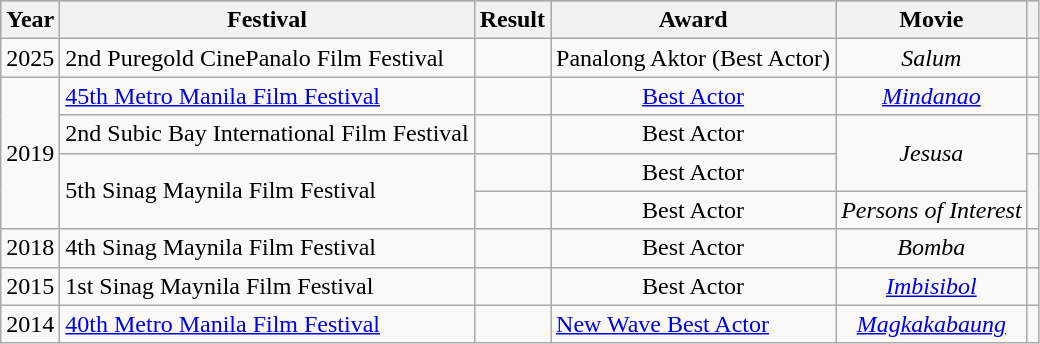<table class="wikitable sortable">
<tr style="background:#b0c4de; text-align:center;">
<th>Year</th>
<th>Festival</th>
<th>Result</th>
<th>Award</th>
<th>Movie</th>
<th></th>
</tr>
<tr>
<td align="center">2025</td>
<td>2nd Puregold CinePanalo Film Festival</td>
<td></td>
<td align="center">Panalong Aktor (Best Actor)</td>
<td align="center"><em>Salum</em></td>
<td></td>
</tr>
<tr>
<td rowspan="4" align="center">2019</td>
<td><a href='#'>45th Metro Manila Film Festival</a></td>
<td></td>
<td align="center"><a href='#'>Best Actor</a></td>
<td align="center"><em><a href='#'>Mindanao</a></em></td>
<td></td>
</tr>
<tr>
<td>2nd Subic Bay International Film Festival</td>
<td></td>
<td align="center">Best Actor</td>
<td rowspan="2" align="center"><em>Jesusa</em></td>
<td></td>
</tr>
<tr>
<td rowspan="2">5th Sinag Maynila Film Festival</td>
<td></td>
<td align="center">Best Actor</td>
<td rowspan="2"></td>
</tr>
<tr>
<td></td>
<td align="center">Best Actor</td>
<td align="center"><em>Persons of Interest</em></td>
</tr>
<tr>
<td align="center">2018</td>
<td>4th Sinag Maynila Film Festival</td>
<td></td>
<td align="center">Best Actor</td>
<td align="center"><em>Bomba</em></td>
<td></td>
</tr>
<tr>
<td align="center">2015</td>
<td>1st Sinag Maynila Film Festival</td>
<td></td>
<td align="center">Best Actor</td>
<td align="center"><em><a href='#'>Imbisibol</a></em></td>
<td></td>
</tr>
<tr>
<td align="center">2014</td>
<td><a href='#'>40th Metro Manila Film Festival</a></td>
<td></td>
<td><a href='#'>New Wave Best Actor</a></td>
<td align="center"><em><a href='#'>Magkakabaung</a></em></td>
<td></td>
</tr>
</table>
